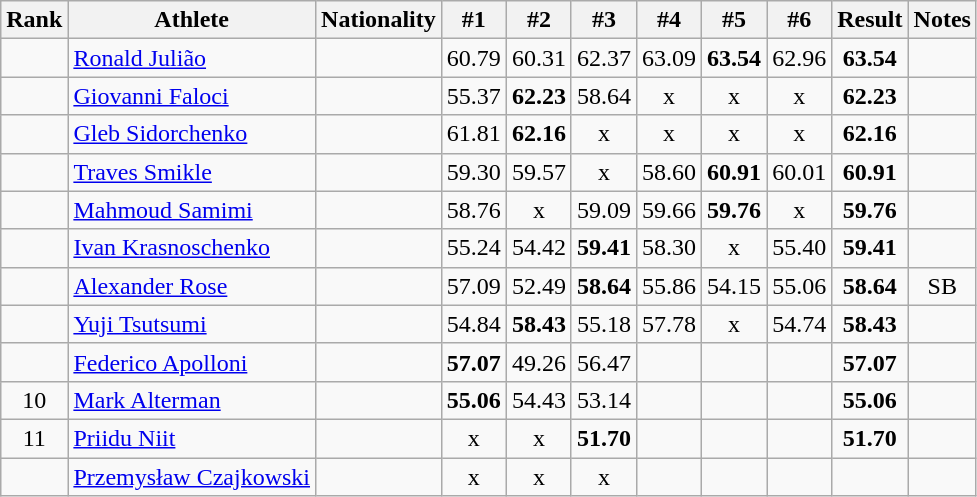<table class="wikitable sortable" style="text-align:center">
<tr>
<th>Rank</th>
<th>Athlete</th>
<th>Nationality</th>
<th>#1</th>
<th>#2</th>
<th>#3</th>
<th>#4</th>
<th>#5</th>
<th>#6</th>
<th>Result</th>
<th>Notes</th>
</tr>
<tr>
<td></td>
<td align="left"><a href='#'>Ronald Julião</a></td>
<td align=left></td>
<td>60.79</td>
<td>60.31</td>
<td>62.37</td>
<td>63.09</td>
<td><strong>63.54</strong></td>
<td>62.96</td>
<td><strong>63.54</strong></td>
<td></td>
</tr>
<tr>
<td></td>
<td align="left"><a href='#'>Giovanni Faloci</a></td>
<td align=left></td>
<td>55.37</td>
<td><strong>62.23</strong></td>
<td>58.64</td>
<td>x</td>
<td>x</td>
<td>x</td>
<td><strong>62.23</strong></td>
<td></td>
</tr>
<tr>
<td></td>
<td align="left"><a href='#'>Gleb Sidorchenko</a></td>
<td align=left></td>
<td>61.81</td>
<td><strong>62.16</strong></td>
<td>x</td>
<td>x</td>
<td>x</td>
<td>x</td>
<td><strong>62.16</strong></td>
<td></td>
</tr>
<tr>
<td></td>
<td align="left"><a href='#'>Traves Smikle</a></td>
<td align=left></td>
<td>59.30</td>
<td>59.57</td>
<td>x</td>
<td>58.60</td>
<td><strong>60.91</strong></td>
<td>60.01</td>
<td><strong>60.91</strong></td>
<td></td>
</tr>
<tr>
<td></td>
<td align="left"><a href='#'>Mahmoud Samimi</a></td>
<td align=left></td>
<td>58.76</td>
<td>x</td>
<td>59.09</td>
<td>59.66</td>
<td><strong>59.76</strong></td>
<td>x</td>
<td><strong>59.76</strong></td>
<td></td>
</tr>
<tr>
<td></td>
<td align="left"><a href='#'>Ivan Krasnoschenko</a></td>
<td align=left></td>
<td>55.24</td>
<td>54.42</td>
<td><strong>59.41</strong></td>
<td>58.30</td>
<td>x</td>
<td>55.40</td>
<td><strong>59.41</strong></td>
<td></td>
</tr>
<tr>
<td></td>
<td align="left"><a href='#'>Alexander Rose</a></td>
<td align=left></td>
<td>57.09</td>
<td>52.49</td>
<td><strong>58.64</strong></td>
<td>55.86</td>
<td>54.15</td>
<td>55.06</td>
<td><strong>58.64</strong></td>
<td>SB</td>
</tr>
<tr>
<td></td>
<td align="left"><a href='#'>Yuji Tsutsumi</a></td>
<td align=left></td>
<td>54.84</td>
<td><strong>58.43</strong></td>
<td>55.18</td>
<td>57.78</td>
<td>x</td>
<td>54.74</td>
<td><strong>58.43</strong></td>
<td></td>
</tr>
<tr>
<td></td>
<td align="left"><a href='#'>Federico Apolloni</a></td>
<td align=left></td>
<td><strong>57.07</strong></td>
<td>49.26</td>
<td>56.47</td>
<td></td>
<td></td>
<td></td>
<td><strong>57.07</strong></td>
<td></td>
</tr>
<tr>
<td>10</td>
<td align="left"><a href='#'>Mark Alterman</a></td>
<td align=left></td>
<td><strong>55.06</strong></td>
<td>54.43</td>
<td>53.14</td>
<td></td>
<td></td>
<td></td>
<td><strong>55.06</strong></td>
<td></td>
</tr>
<tr>
<td>11</td>
<td align="left"><a href='#'>Priidu Niit</a></td>
<td align=left></td>
<td>x</td>
<td>x</td>
<td><strong>51.70</strong></td>
<td></td>
<td></td>
<td></td>
<td><strong>51.70</strong></td>
<td></td>
</tr>
<tr>
<td></td>
<td align="left"><a href='#'>Przemysław Czajkowski</a></td>
<td align=left></td>
<td>x</td>
<td>x</td>
<td>x</td>
<td></td>
<td></td>
<td></td>
<td><strong></strong></td>
<td></td>
</tr>
</table>
